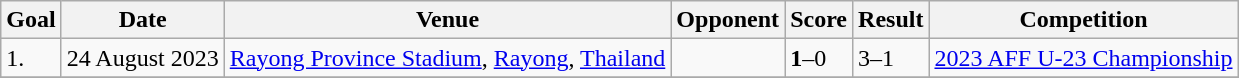<table class="wikitable">
<tr>
<th>Goal</th>
<th>Date</th>
<th>Venue</th>
<th>Opponent</th>
<th>Score</th>
<th>Result</th>
<th>Competition</th>
</tr>
<tr>
<td>1.</td>
<td>24 August 2023</td>
<td><a href='#'>Rayong Province Stadium</a>, <a href='#'>Rayong</a>, <a href='#'>Thailand</a></td>
<td></td>
<td><strong>1</strong>–0</td>
<td>3–1</td>
<td><a href='#'>2023 AFF U-23 Championship</a></td>
</tr>
<tr>
</tr>
</table>
